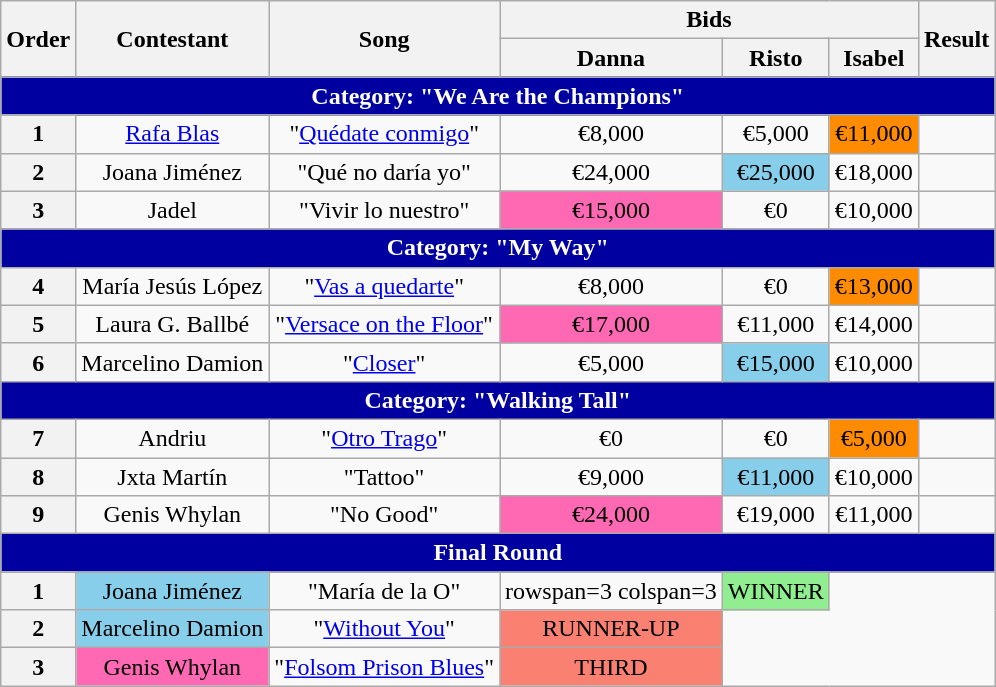<table class=wikitable>
<tr>
<th rowspan=2>Order</th>
<th rowspan=2>Contestant</th>
<th rowspan=2>Song</th>
<th colspan=3>Bids</th>
<th rowspan=2>Result</th>
</tr>
<tr>
<th>Danna</th>
<th>Risto</th>
<th>Isabel</th>
</tr>
<tr>
<th scope="col" colspan="7" style="background:#0000A0; color:white;">Category: "We Are the Champions"</th>
</tr>
<tr align=center>
<th>1</th>
<td><a href='#'>Rafa Blas</a></td>
<td>"<a href='#'>Quédate conmigo</a>"</td>
<td>€8,000</td>
<td>€5,000</td>
<td bgcolor=DarkOrange>€11,000</td>
<td></td>
</tr>
<tr align=center>
<th>2</th>
<td>Joana Jiménez</td>
<td>"Qué no daría yo"</td>
<td>€24,000</td>
<td bgcolor=SkyBlue>€25,000</td>
<td>€18,000</td>
<td></td>
</tr>
<tr align=center>
<th>3</th>
<td>Jadel</td>
<td>"Vivir lo nuestro"</td>
<td bgcolor=#ff69b4>€15,000</td>
<td>€0</td>
<td>€10,000</td>
<td></td>
</tr>
<tr>
<th scope="col" colspan="7" style="background:#0000A0; color:white;">Category: "My Way"</th>
</tr>
<tr align=center>
<th>4</th>
<td>María Jesús López</td>
<td>"<a href='#'>Vas a quedarte</a>"</td>
<td>€8,000</td>
<td>€0</td>
<td bgcolor=DarkOrange>€13,000</td>
<td></td>
</tr>
<tr align=center>
<th>5</th>
<td>Laura G. Ballbé</td>
<td>"<a href='#'>Versace on the Floor</a>"</td>
<td bgcolor=#ff69b4>€17,000</td>
<td>€11,000</td>
<td>€14,000</td>
<td></td>
</tr>
<tr align=center>
<th>6</th>
<td>Marcelino Damion</td>
<td>"<a href='#'>Closer</a>"</td>
<td>€5,000</td>
<td bgcolor=SkyBlue>€15,000</td>
<td>€10,000</td>
<td></td>
</tr>
<tr>
<th scope="col" colspan="7" style="background:#0000A0; color:white;">Category: "Walking Tall"</th>
</tr>
<tr align=center>
<th>7</th>
<td>Andriu</td>
<td>"<a href='#'>Otro Trago</a>"</td>
<td>€0</td>
<td>€0</td>
<td bgcolor=DarkOrange>€5,000</td>
<td></td>
</tr>
<tr align=center>
<th>8</th>
<td>Jxta Martín</td>
<td>"Tattoo"</td>
<td>€9,000</td>
<td bgcolor=SkyBlue>€11,000</td>
<td>€10,000</td>
<td></td>
</tr>
<tr align=center>
<th>9</th>
<td>Genis Whylan</td>
<td>"No Good"</td>
<td bgcolor=#ff69b4>€24,000</td>
<td>€19,000</td>
<td>€11,000</td>
<td></td>
</tr>
<tr>
<th scope="col" colspan="7" style="background:#0000A0; color:white;">Final Round</th>
</tr>
<tr align=center>
<th>1</th>
<td bgcolor=SkyBlue>Joana Jiménez</td>
<td>"María de la O"</td>
<td>rowspan=3 colspan=3 </td>
<td bgcolor=lightgreen>WINNER</td>
</tr>
<tr align=center>
<th>2</th>
<td bgcolor=SkyBlue>Marcelino Damion</td>
<td>"<a href='#'>Without You</a>"</td>
<td bgcolor=salmon>RUNNER-UP</td>
</tr>
<tr align=center>
<th>3</th>
<td bgcolor=#ff69b4>Genis Whylan</td>
<td>"<a href='#'>Folsom Prison Blues</a>"</td>
<td bgcolor=salmon>THIRD</td>
</tr>
</table>
